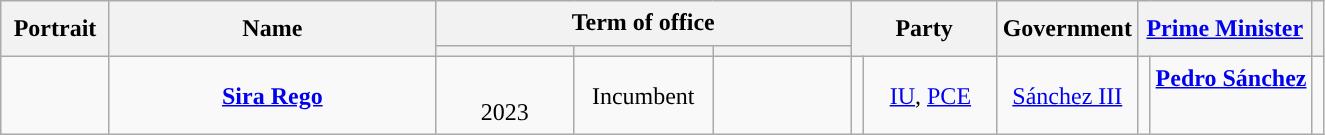<table class="wikitable" style="line-height:1.4em; text-align:center; border:1px #aaf solid;">
<tr>
<th rowspan="2" width="65">Portrait</th>
<th rowspan="2" width="210">Name<br></th>
<th colspan="3">Term of office</th>
<th rowspan="2" colspan="2" width="90">Party</th>
<th rowspan="2">Government</th>
<th rowspan="2" colspan="2"><a href='#'>Prime Minister</a><br></th>
<th rowspan="2"></th>
</tr>
<tr>
<th width="85"></th>
<th width="85"></th>
<th width="85"></th>
</tr>
<tr>
<td></td>
<td><strong><a href='#'>Sira Rego</a></strong><br></td>
<td class="nowrap"><br>2023</td>
<td class="nowrap">Incumbent</td>
<td style="font-size:95%;"></td>
<td width="1" style="color:inherit;background:"></td>
<td><a href='#'>IU</a>, <a href='#'>PCE</a></td>
<td><a href='#'>Sánchez III</a></td>
<td width="1" style="color:inherit;background:"></td>
<td><strong><a href='#'>Pedro Sánchez</a></strong><br><br></td>
<td align="center"></td>
</tr>
</table>
